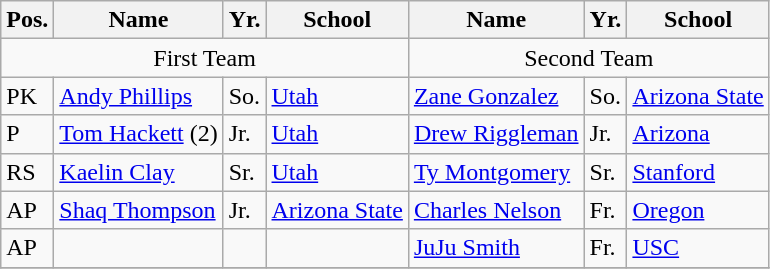<table class="wikitable">
<tr>
<th>Pos.</th>
<th>Name</th>
<th>Yr.</th>
<th>School</th>
<th>Name</th>
<th>Yr.</th>
<th>School</th>
</tr>
<tr>
<td colspan="4" style="text-align:center;">First Team</td>
<td colspan="4" style="text-align:center;">Second Team</td>
</tr>
<tr>
<td>PK</td>
<td><a href='#'>Andy Phillips</a></td>
<td>So.</td>
<td><a href='#'>Utah</a></td>
<td><a href='#'>Zane Gonzalez</a></td>
<td>So.</td>
<td><a href='#'>Arizona State</a></td>
</tr>
<tr>
<td>P</td>
<td><a href='#'>Tom Hackett</a> (2)</td>
<td>Jr.</td>
<td><a href='#'>Utah</a></td>
<td><a href='#'>Drew Riggleman</a></td>
<td>Jr.</td>
<td><a href='#'>Arizona</a></td>
</tr>
<tr>
<td>RS</td>
<td><a href='#'>Kaelin Clay</a></td>
<td>Sr.</td>
<td><a href='#'>Utah</a></td>
<td><a href='#'>Ty Montgomery</a></td>
<td>Sr.</td>
<td><a href='#'>Stanford</a></td>
</tr>
<tr>
<td>AP</td>
<td><a href='#'>Shaq Thompson</a></td>
<td>Jr.</td>
<td><a href='#'>Arizona State</a></td>
<td><a href='#'>Charles Nelson</a></td>
<td>Fr.</td>
<td><a href='#'>Oregon</a></td>
</tr>
<tr>
<td>AP</td>
<td> </td>
<td> </td>
<td> </td>
<td><a href='#'>JuJu Smith</a></td>
<td>Fr.</td>
<td><a href='#'>USC</a></td>
</tr>
<tr>
</tr>
</table>
